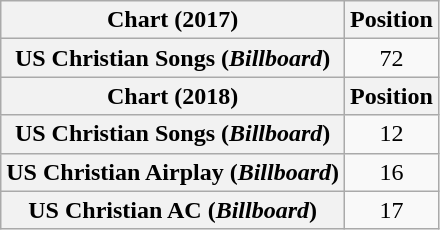<table class="wikitable plainrowheaders" style="text-align:center">
<tr '>
<th scope="col">Chart (2017)</th>
<th scope="col">Position</th>
</tr>
<tr>
<th scope="row">US Christian Songs (<em>Billboard</em>)</th>
<td>72</td>
</tr>
<tr>
<th scope="col">Chart (2018)</th>
<th scope="col">Position</th>
</tr>
<tr>
<th scope="row">US Christian Songs (<em>Billboard</em>)</th>
<td>12</td>
</tr>
<tr>
<th scope="row">US Christian Airplay (<em>Billboard</em>)</th>
<td>16</td>
</tr>
<tr>
<th scope="row">US Christian AC (<em>Billboard</em>)</th>
<td>17</td>
</tr>
</table>
